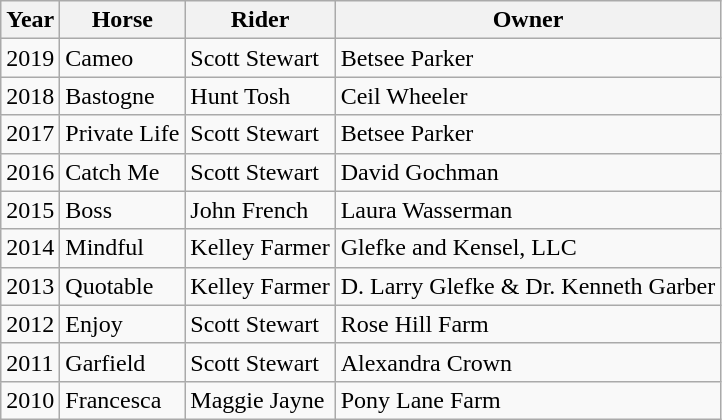<table class="wikitable">
<tr>
<th>Year</th>
<th>Horse</th>
<th>Rider</th>
<th>Owner</th>
</tr>
<tr>
<td>2019</td>
<td>Cameo</td>
<td>Scott Stewart</td>
<td>Betsee Parker</td>
</tr>
<tr>
<td>2018</td>
<td>Bastogne</td>
<td>Hunt Tosh</td>
<td>Ceil Wheeler</td>
</tr>
<tr>
<td>2017</td>
<td>Private Life</td>
<td>Scott Stewart</td>
<td>Betsee Parker</td>
</tr>
<tr>
<td>2016</td>
<td>Catch Me</td>
<td>Scott Stewart</td>
<td>David Gochman</td>
</tr>
<tr>
<td>2015</td>
<td>Boss</td>
<td>John French</td>
<td>Laura Wasserman</td>
</tr>
<tr>
<td>2014</td>
<td>Mindful</td>
<td>Kelley Farmer</td>
<td>Glefke and Kensel, LLC</td>
</tr>
<tr>
<td>2013</td>
<td>Quotable</td>
<td>Kelley Farmer</td>
<td>D. Larry Glefke & Dr. Kenneth Garber</td>
</tr>
<tr>
<td>2012</td>
<td>Enjoy</td>
<td>Scott Stewart</td>
<td>Rose Hill Farm</td>
</tr>
<tr>
<td>2011</td>
<td>Garfield</td>
<td>Scott Stewart</td>
<td>Alexandra Crown</td>
</tr>
<tr>
<td>2010</td>
<td>Francesca</td>
<td>Maggie Jayne</td>
<td>Pony Lane Farm</td>
</tr>
</table>
